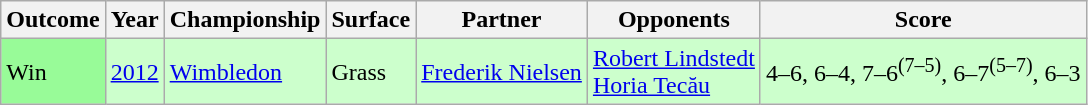<table class="sortable wikitable">
<tr>
<th>Outcome</th>
<th>Year</th>
<th>Championship</th>
<th>Surface</th>
<th>Partner</th>
<th>Opponents</th>
<th class="unsortable">Score</th>
</tr>
<tr bgcolor=#CCFFCC>
<td bgcolor=#98FB98>Win</td>
<td><a href='#'>2012</a></td>
<td><a href='#'>Wimbledon</a></td>
<td>Grass</td>
<td> <a href='#'>Frederik Nielsen</a></td>
<td> <a href='#'>Robert Lindstedt</a><br> <a href='#'>Horia Tecău</a></td>
<td>4–6, 6–4, 7–6<sup>(7–5)</sup>, 6–7<sup>(5–7)</sup>, 6–3</td>
</tr>
</table>
